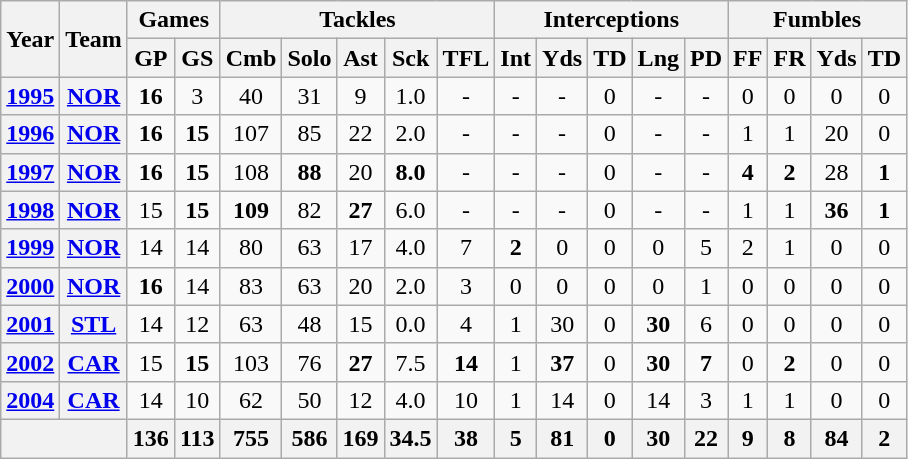<table class="wikitable" style="text-align:center">
<tr>
<th rowspan="2">Year</th>
<th rowspan="2">Team</th>
<th colspan="2">Games</th>
<th colspan="5">Tackles</th>
<th colspan="5">Interceptions</th>
<th colspan="4">Fumbles</th>
</tr>
<tr>
<th>GP</th>
<th>GS</th>
<th>Cmb</th>
<th>Solo</th>
<th>Ast</th>
<th>Sck</th>
<th>TFL</th>
<th>Int</th>
<th>Yds</th>
<th>TD</th>
<th>Lng</th>
<th>PD</th>
<th>FF</th>
<th>FR</th>
<th>Yds</th>
<th>TD</th>
</tr>
<tr>
<th><a href='#'>1995</a></th>
<th><a href='#'>NOR</a></th>
<td><strong>16</strong></td>
<td>3</td>
<td>40</td>
<td>31</td>
<td>9</td>
<td>1.0</td>
<td>-</td>
<td>-</td>
<td>-</td>
<td>0</td>
<td>-</td>
<td>-</td>
<td>0</td>
<td>0</td>
<td>0</td>
<td>0</td>
</tr>
<tr>
<th><a href='#'>1996</a></th>
<th><a href='#'>NOR</a></th>
<td><strong>16</strong></td>
<td><strong>15</strong></td>
<td>107</td>
<td>85</td>
<td>22</td>
<td>2.0</td>
<td>-</td>
<td>-</td>
<td>-</td>
<td>0</td>
<td>-</td>
<td>-</td>
<td>1</td>
<td>1</td>
<td>20</td>
<td>0</td>
</tr>
<tr>
<th><a href='#'>1997</a></th>
<th><a href='#'>NOR</a></th>
<td><strong>16</strong></td>
<td><strong>15</strong></td>
<td>108</td>
<td><strong>88</strong></td>
<td>20</td>
<td><strong>8.0</strong></td>
<td>-</td>
<td>-</td>
<td>-</td>
<td>0</td>
<td>-</td>
<td>-</td>
<td><strong>4</strong></td>
<td><strong>2</strong></td>
<td>28</td>
<td><strong>1</strong></td>
</tr>
<tr>
<th><a href='#'>1998</a></th>
<th><a href='#'>NOR</a></th>
<td>15</td>
<td><strong>15</strong></td>
<td><strong>109</strong></td>
<td>82</td>
<td><strong>27</strong></td>
<td>6.0</td>
<td>-</td>
<td>-</td>
<td>-</td>
<td>0</td>
<td>-</td>
<td>-</td>
<td>1</td>
<td>1</td>
<td><strong>36</strong></td>
<td><strong>1</strong></td>
</tr>
<tr>
<th><a href='#'>1999</a></th>
<th><a href='#'>NOR</a></th>
<td>14</td>
<td>14</td>
<td>80</td>
<td>63</td>
<td>17</td>
<td>4.0</td>
<td>7</td>
<td><strong>2</strong></td>
<td>0</td>
<td>0</td>
<td>0</td>
<td>5</td>
<td>2</td>
<td>1</td>
<td>0</td>
<td>0</td>
</tr>
<tr>
<th><a href='#'>2000</a></th>
<th><a href='#'>NOR</a></th>
<td><strong>16</strong></td>
<td>14</td>
<td>83</td>
<td>63</td>
<td>20</td>
<td>2.0</td>
<td>3</td>
<td>0</td>
<td>0</td>
<td>0</td>
<td>0</td>
<td>1</td>
<td>0</td>
<td>0</td>
<td>0</td>
<td>0</td>
</tr>
<tr>
<th><a href='#'>2001</a></th>
<th><a href='#'>STL</a></th>
<td>14</td>
<td>12</td>
<td>63</td>
<td>48</td>
<td>15</td>
<td>0.0</td>
<td>4</td>
<td>1</td>
<td>30</td>
<td>0</td>
<td><strong>30</strong></td>
<td>6</td>
<td>0</td>
<td>0</td>
<td>0</td>
<td>0</td>
</tr>
<tr>
<th><a href='#'>2002</a></th>
<th><a href='#'>CAR</a></th>
<td>15</td>
<td><strong>15</strong></td>
<td>103</td>
<td>76</td>
<td><strong>27</strong></td>
<td>7.5</td>
<td><strong>14</strong></td>
<td>1</td>
<td><strong>37</strong></td>
<td>0</td>
<td><strong>30</strong></td>
<td><strong>7</strong></td>
<td>0</td>
<td><strong>2</strong></td>
<td>0</td>
<td>0</td>
</tr>
<tr>
<th><a href='#'>2004</a></th>
<th><a href='#'>CAR</a></th>
<td>14</td>
<td>10</td>
<td>62</td>
<td>50</td>
<td>12</td>
<td>4.0</td>
<td>10</td>
<td>1</td>
<td>14</td>
<td>0</td>
<td>14</td>
<td>3</td>
<td>1</td>
<td>1</td>
<td>0</td>
<td>0</td>
</tr>
<tr>
<th colspan="2"></th>
<th>136</th>
<th>113</th>
<th>755</th>
<th>586</th>
<th>169</th>
<th>34.5</th>
<th>38</th>
<th>5</th>
<th>81</th>
<th>0</th>
<th>30</th>
<th>22</th>
<th>9</th>
<th>8</th>
<th>84</th>
<th>2</th>
</tr>
</table>
